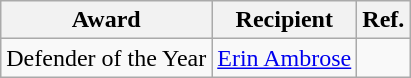<table class="wikitable">
<tr>
<th>Award</th>
<th>Recipient</th>
<th>Ref.</th>
</tr>
<tr>
<td>Defender of the Year</td>
<td><a href='#'>Erin Ambrose</a></td>
<td></td>
</tr>
</table>
